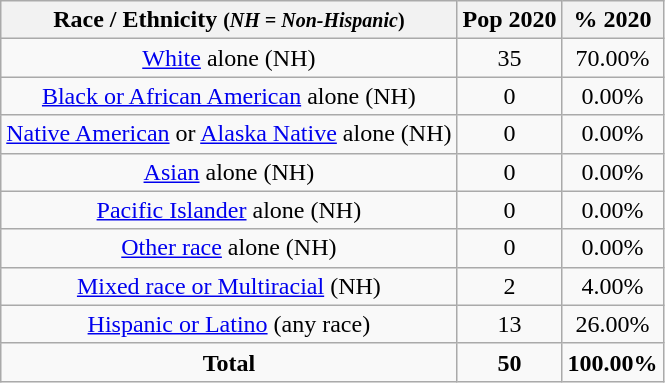<table class="wikitable" style="text-align:center;">
<tr>
<th>Race / Ethnicity <small>(<em>NH = Non-Hispanic</em>)</small></th>
<th>Pop 2020</th>
<th>% 2020</th>
</tr>
<tr>
<td><a href='#'>White</a> alone (NH)</td>
<td>35</td>
<td>70.00%</td>
</tr>
<tr>
<td><a href='#'>Black or African American</a> alone (NH)</td>
<td>0</td>
<td>0.00%</td>
</tr>
<tr>
<td><a href='#'>Native American</a> or <a href='#'>Alaska Native</a> alone (NH)</td>
<td>0</td>
<td>0.00%</td>
</tr>
<tr>
<td><a href='#'>Asian</a> alone (NH)</td>
<td>0</td>
<td>0.00%</td>
</tr>
<tr>
<td><a href='#'>Pacific Islander</a> alone (NH)</td>
<td>0</td>
<td>0.00%</td>
</tr>
<tr>
<td><a href='#'>Other race</a> alone (NH)</td>
<td>0</td>
<td>0.00%</td>
</tr>
<tr>
<td><a href='#'>Mixed race or Multiracial</a> (NH)</td>
<td>2</td>
<td>4.00%</td>
</tr>
<tr>
<td><a href='#'>Hispanic or Latino</a> (any race)</td>
<td>13</td>
<td>26.00%</td>
</tr>
<tr>
<td><strong>Total</strong></td>
<td><strong>50</strong></td>
<td><strong>100.00%</strong></td>
</tr>
</table>
